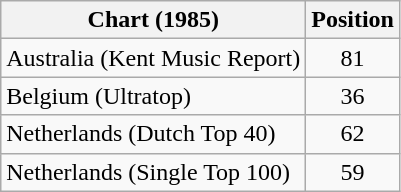<table class="wikitable sortable">
<tr>
<th>Chart (1985)</th>
<th>Position</th>
</tr>
<tr>
<td>Australia (Kent Music Report)</td>
<td style="text-align:center;">81</td>
</tr>
<tr>
<td>Belgium (Ultratop)</td>
<td style="text-align:center;">36</td>
</tr>
<tr>
<td>Netherlands (Dutch Top 40)</td>
<td style="text-align:center;">62</td>
</tr>
<tr>
<td>Netherlands (Single Top 100)</td>
<td style="text-align:center;">59</td>
</tr>
</table>
